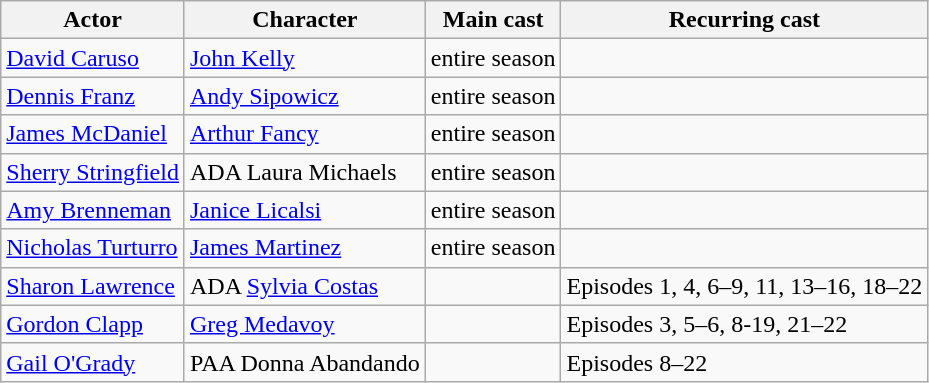<table class="wikitable sortable">
<tr>
<th>Actor</th>
<th>Character</th>
<th>Main cast</th>
<th>Recurring cast</th>
</tr>
<tr>
<td><a href='#'>David Caruso</a></td>
<td><a href='#'>John Kelly</a></td>
<td>entire season</td>
<td></td>
</tr>
<tr>
<td><a href='#'>Dennis Franz</a></td>
<td><a href='#'>Andy Sipowicz</a></td>
<td>entire season</td>
<td></td>
</tr>
<tr>
<td><a href='#'>James McDaniel</a></td>
<td><a href='#'>Arthur Fancy</a></td>
<td>entire season</td>
<td></td>
</tr>
<tr>
<td><a href='#'>Sherry Stringfield</a></td>
<td>ADA Laura Michaels</td>
<td>entire season</td>
<td></td>
</tr>
<tr>
<td><a href='#'>Amy Brenneman</a></td>
<td><a href='#'>Janice Licalsi</a></td>
<td>entire season</td>
<td></td>
</tr>
<tr>
<td><a href='#'>Nicholas Turturro</a></td>
<td><a href='#'>James Martinez</a></td>
<td>entire season</td>
<td></td>
</tr>
<tr>
<td><a href='#'>Sharon Lawrence</a></td>
<td>ADA <a href='#'>Sylvia Costas</a></td>
<td></td>
<td>Episodes 1, 4, 6–9, 11, 13–16, 18–22</td>
</tr>
<tr>
<td><a href='#'>Gordon Clapp</a></td>
<td><a href='#'>Greg Medavoy</a></td>
<td></td>
<td>Episodes 3, 5–6, 8-19, 21–22</td>
</tr>
<tr>
<td><a href='#'>Gail O'Grady</a></td>
<td>PAA Donna Abandando</td>
<td></td>
<td>Episodes 8–22</td>
</tr>
</table>
